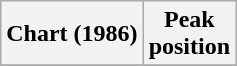<table class="wikitable plainrowheaders" style="text-align:center">
<tr>
<th scope="col">Chart (1986)</th>
<th scope="col">Peak<br>position</th>
</tr>
<tr>
</tr>
</table>
